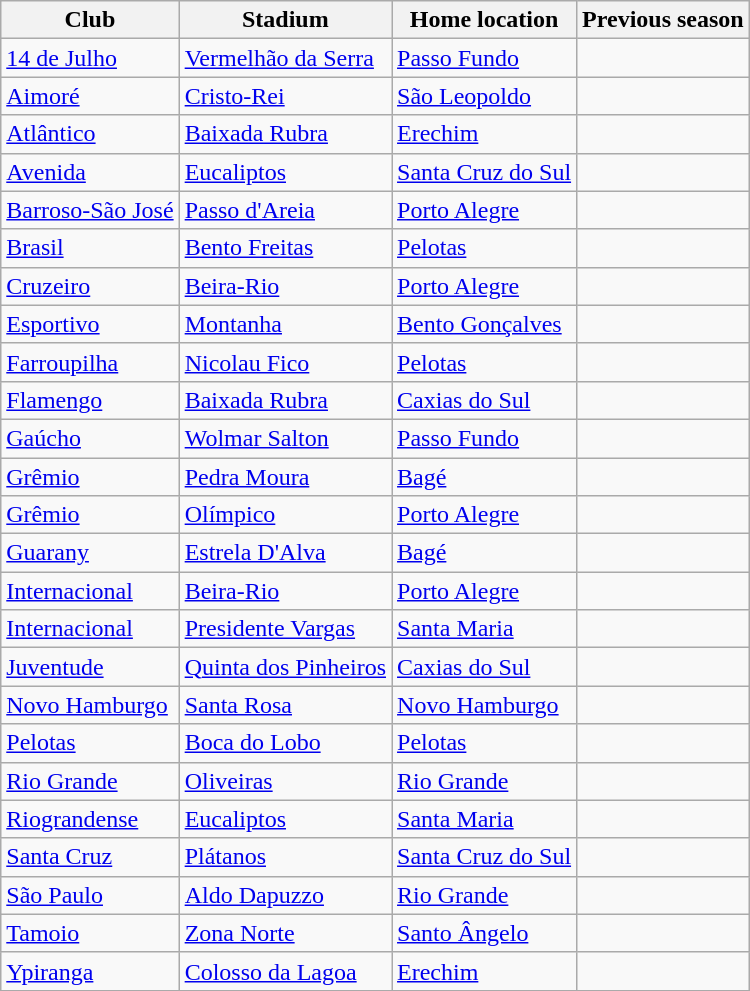<table class="wikitable sortable">
<tr>
<th>Club</th>
<th>Stadium</th>
<th>Home location</th>
<th>Previous season</th>
</tr>
<tr>
<td><a href='#'>14 de Julho</a></td>
<td><a href='#'>Vermelhão da Serra</a></td>
<td><a href='#'>Passo Fundo</a></td>
<td></td>
</tr>
<tr>
<td><a href='#'>Aimoré</a></td>
<td><a href='#'>Cristo-Rei</a></td>
<td><a href='#'>São Leopoldo</a></td>
<td></td>
</tr>
<tr>
<td><a href='#'>Atlântico</a></td>
<td><a href='#'>Baixada Rubra</a></td>
<td><a href='#'>Erechim</a></td>
<td></td>
</tr>
<tr>
<td><a href='#'>Avenida</a></td>
<td><a href='#'>Eucaliptos</a></td>
<td><a href='#'>Santa Cruz do Sul</a></td>
<td></td>
</tr>
<tr>
<td><a href='#'>Barroso-São José</a></td>
<td><a href='#'>Passo d'Areia</a></td>
<td><a href='#'>Porto Alegre</a></td>
<td></td>
</tr>
<tr>
<td><a href='#'>Brasil</a></td>
<td><a href='#'>Bento Freitas</a></td>
<td><a href='#'>Pelotas</a></td>
<td></td>
</tr>
<tr>
<td><a href='#'>Cruzeiro</a></td>
<td><a href='#'>Beira-Rio</a></td>
<td><a href='#'>Porto Alegre</a></td>
<td></td>
</tr>
<tr>
<td><a href='#'>Esportivo</a></td>
<td><a href='#'>Montanha</a></td>
<td><a href='#'>Bento Gonçalves</a></td>
<td></td>
</tr>
<tr>
<td><a href='#'>Farroupilha</a></td>
<td><a href='#'>Nicolau Fico</a></td>
<td><a href='#'>Pelotas</a></td>
<td></td>
</tr>
<tr>
<td><a href='#'>Flamengo</a></td>
<td><a href='#'>Baixada Rubra</a></td>
<td><a href='#'>Caxias do Sul</a></td>
<td></td>
</tr>
<tr>
<td><a href='#'>Gaúcho</a></td>
<td><a href='#'>Wolmar Salton</a></td>
<td><a href='#'>Passo Fundo</a></td>
<td></td>
</tr>
<tr>
<td><a href='#'>Grêmio</a></td>
<td><a href='#'>Pedra Moura</a></td>
<td><a href='#'>Bagé</a></td>
<td></td>
</tr>
<tr>
<td><a href='#'>Grêmio</a></td>
<td><a href='#'>Olímpico</a></td>
<td><a href='#'>Porto Alegre</a></td>
<td></td>
</tr>
<tr>
<td><a href='#'>Guarany</a></td>
<td><a href='#'>Estrela D'Alva</a></td>
<td><a href='#'>Bagé</a></td>
<td></td>
</tr>
<tr>
<td><a href='#'>Internacional</a></td>
<td><a href='#'>Beira-Rio</a></td>
<td><a href='#'>Porto Alegre</a></td>
<td></td>
</tr>
<tr>
<td><a href='#'>Internacional</a></td>
<td><a href='#'>Presidente Vargas</a></td>
<td><a href='#'>Santa Maria</a></td>
<td></td>
</tr>
<tr>
<td><a href='#'>Juventude</a></td>
<td><a href='#'>Quinta dos Pinheiros</a></td>
<td><a href='#'>Caxias do Sul</a></td>
<td></td>
</tr>
<tr>
<td><a href='#'>Novo Hamburgo</a></td>
<td><a href='#'>Santa Rosa</a></td>
<td><a href='#'>Novo Hamburgo</a></td>
<td></td>
</tr>
<tr>
<td><a href='#'>Pelotas</a></td>
<td><a href='#'>Boca do Lobo</a></td>
<td><a href='#'>Pelotas</a></td>
<td></td>
</tr>
<tr>
<td><a href='#'>Rio Grande</a></td>
<td><a href='#'>Oliveiras</a></td>
<td><a href='#'>Rio Grande</a></td>
<td></td>
</tr>
<tr>
<td><a href='#'>Riograndense</a></td>
<td><a href='#'>Eucaliptos</a></td>
<td><a href='#'>Santa Maria</a></td>
<td></td>
</tr>
<tr>
<td><a href='#'>Santa Cruz</a></td>
<td><a href='#'>Plátanos</a></td>
<td><a href='#'>Santa Cruz do Sul</a></td>
<td></td>
</tr>
<tr>
<td><a href='#'>São Paulo</a></td>
<td><a href='#'>Aldo Dapuzzo</a></td>
<td><a href='#'>Rio Grande</a></td>
<td></td>
</tr>
<tr>
<td><a href='#'>Tamoio</a></td>
<td><a href='#'>Zona Norte</a></td>
<td><a href='#'>Santo Ângelo</a></td>
<td></td>
</tr>
<tr>
<td><a href='#'>Ypiranga</a></td>
<td><a href='#'>Colosso da Lagoa</a></td>
<td><a href='#'>Erechim</a></td>
<td></td>
</tr>
<tr>
</tr>
</table>
